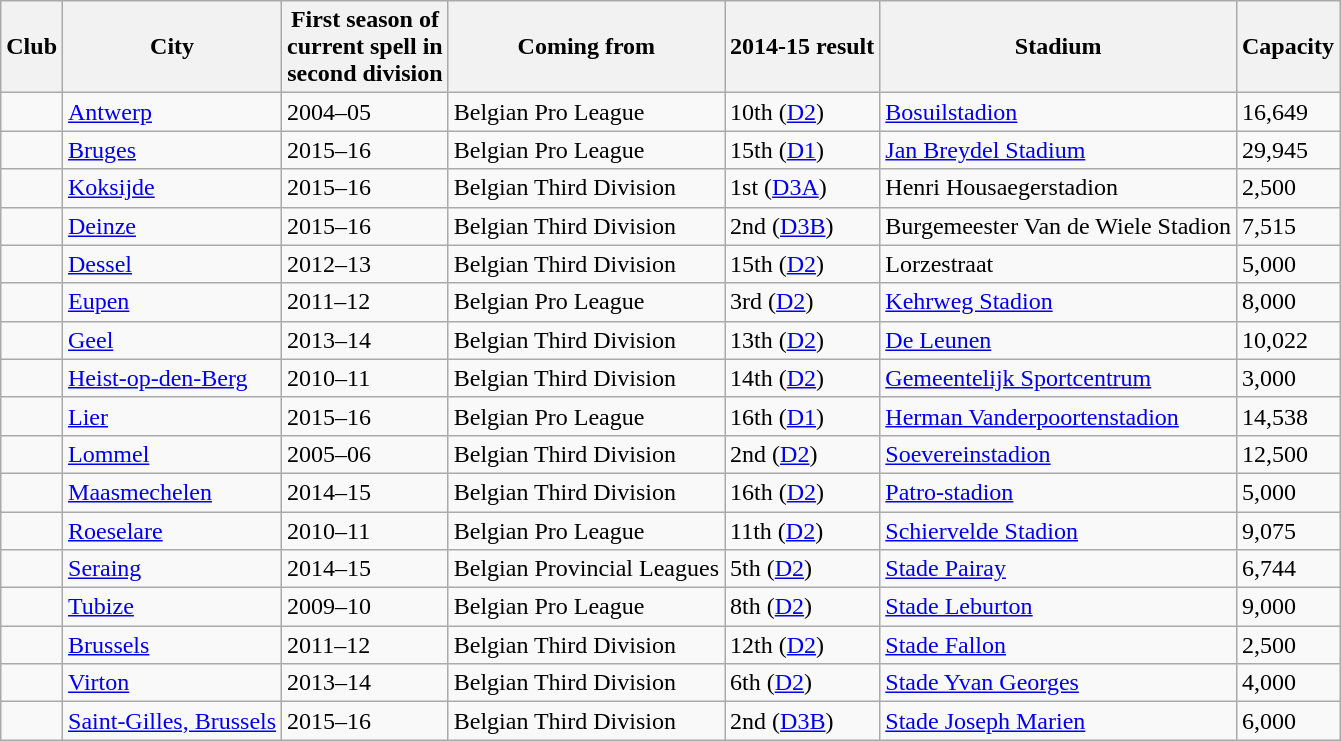<table class="wikitable sortable">
<tr>
<th>Club</th>
<th>City</th>
<th>First season of <br> current spell in <br> second division</th></th>
<th>Coming from</th>
<th>2014-15 result</th>
<th>Stadium</th>
<th>Capacity</th>
</tr>
<tr>
<td></td>
<td><a href='#'>Antwerp</a></td>
<td>2004–05</td>
<td>Belgian Pro League</td>
<td>10th (<a href='#'>D2</a>)</td>
<td><a href='#'>Bosuilstadion</a></td>
<td>16,649</td>
</tr>
<tr>
<td></td>
<td><a href='#'>Bruges</a></td>
<td>2015–16</td>
<td>Belgian Pro League</td>
<td>15th (<a href='#'>D1</a>)</td>
<td><a href='#'>Jan Breydel Stadium</a></td>
<td>29,945</td>
</tr>
<tr>
<td></td>
<td><a href='#'>Koksijde</a></td>
<td>2015–16</td>
<td>Belgian Third Division</td>
<td>1st (<a href='#'>D3A</a>)</td>
<td>Henri Housaegerstadion</td>
<td>2,500</td>
</tr>
<tr>
<td></td>
<td><a href='#'>Deinze</a></td>
<td>2015–16</td>
<td>Belgian Third Division</td>
<td>2nd (<a href='#'>D3B</a>)</td>
<td>Burgemeester Van de Wiele Stadion</td>
<td>7,515</td>
</tr>
<tr>
<td></td>
<td><a href='#'>Dessel</a></td>
<td>2012–13</td>
<td>Belgian Third Division</td>
<td>15th (<a href='#'>D2</a>)</td>
<td>Lorzestraat</td>
<td>5,000</td>
</tr>
<tr>
<td></td>
<td><a href='#'>Eupen</a></td>
<td>2011–12</td>
<td>Belgian Pro League</td>
<td>3rd (<a href='#'>D2</a>)</td>
<td><a href='#'>Kehrweg Stadion</a></td>
<td>8,000</td>
</tr>
<tr>
<td></td>
<td><a href='#'>Geel</a></td>
<td>2013–14</td>
<td>Belgian Third Division</td>
<td>13th (<a href='#'>D2</a>)</td>
<td><a href='#'>De Leunen</a></td>
<td>10,022</td>
</tr>
<tr>
<td></td>
<td><a href='#'>Heist-op-den-Berg</a></td>
<td>2010–11</td>
<td>Belgian Third Division</td>
<td>14th (<a href='#'>D2</a>)</td>
<td><a href='#'>Gemeentelijk Sportcentrum</a></td>
<td>3,000</td>
</tr>
<tr>
<td></td>
<td><a href='#'>Lier</a></td>
<td>2015–16</td>
<td>Belgian Pro League</td>
<td>16th (<a href='#'>D1</a>)</td>
<td><a href='#'>Herman Vanderpoortenstadion</a></td>
<td>14,538</td>
</tr>
<tr>
<td></td>
<td><a href='#'>Lommel</a></td>
<td>2005–06</td>
<td>Belgian Third Division</td>
<td>2nd (<a href='#'>D2</a>)</td>
<td><a href='#'>Soevereinstadion</a></td>
<td>12,500</td>
</tr>
<tr>
<td></td>
<td><a href='#'>Maasmechelen</a></td>
<td>2014–15</td>
<td>Belgian Third Division</td>
<td>16th (<a href='#'>D2</a>)</td>
<td><a href='#'>Patro-stadion</a></td>
<td>5,000</td>
</tr>
<tr>
<td></td>
<td><a href='#'>Roeselare</a></td>
<td>2010–11</td>
<td>Belgian Pro League</td>
<td>11th (<a href='#'>D2</a>)</td>
<td><a href='#'>Schiervelde Stadion</a></td>
<td>9,075</td>
</tr>
<tr>
<td></td>
<td><a href='#'>Seraing</a></td>
<td>2014–15</td>
<td>Belgian Provincial Leagues</td>
<td>5th (<a href='#'>D2</a>)</td>
<td><a href='#'>Stade Pairay</a></td>
<td>6,744</td>
</tr>
<tr>
<td></td>
<td><a href='#'>Tubize</a></td>
<td>2009–10</td>
<td>Belgian Pro League</td>
<td>8th (<a href='#'>D2</a>)</td>
<td><a href='#'>Stade Leburton</a></td>
<td>9,000</td>
</tr>
<tr>
<td></td>
<td><a href='#'>Brussels</a></td>
<td>2011–12</td>
<td>Belgian Third Division</td>
<td>12th (<a href='#'>D2</a>)</td>
<td><a href='#'>Stade Fallon</a></td>
<td>2,500</td>
</tr>
<tr>
<td></td>
<td><a href='#'>Virton</a></td>
<td>2013–14</td>
<td>Belgian Third Division</td>
<td>6th (<a href='#'>D2</a>)</td>
<td><a href='#'>Stade Yvan Georges</a></td>
<td>4,000</td>
</tr>
<tr>
<td></td>
<td><a href='#'>Saint-Gilles, Brussels</a></td>
<td>2015–16</td>
<td>Belgian Third Division</td>
<td>2nd (<a href='#'>D3B</a>)</td>
<td><a href='#'>Stade Joseph Marien</a></td>
<td>6,000</td>
</tr>
</table>
